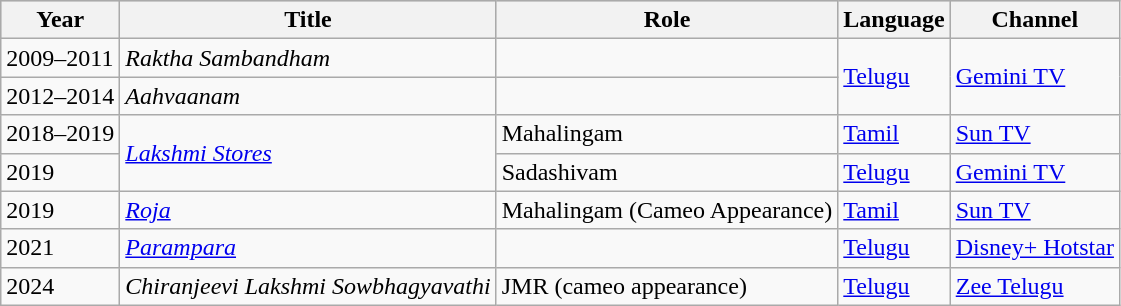<table class="wikitable">
<tr style="background:#ccc; text-align:center;">
<th>Year</th>
<th>Title</th>
<th>Role</th>
<th>Language</th>
<th>Channel</th>
</tr>
<tr>
<td>2009–2011</td>
<td><em>Raktha Sambandham</em></td>
<td></td>
<td rowspan=2><a href='#'>Telugu</a></td>
<td rowspan=2><a href='#'>Gemini TV</a></td>
</tr>
<tr>
<td>2012–2014</td>
<td><em>Aahvaanam</em></td>
<td></td>
</tr>
<tr>
<td>2018–2019</td>
<td rowspan="2"><em><a href='#'>Lakshmi Stores</a></em></td>
<td>Mahalingam</td>
<td><a href='#'>Tamil</a></td>
<td><a href='#'>Sun TV</a></td>
</tr>
<tr>
<td>2019</td>
<td>Sadashivam</td>
<td><a href='#'>Telugu</a></td>
<td><a href='#'>Gemini TV</a></td>
</tr>
<tr>
<td>2019</td>
<td><a href='#'><em>Roja</em></a></td>
<td>Mahalingam (Cameo Appearance)</td>
<td><a href='#'>Tamil</a></td>
<td><a href='#'>Sun TV</a></td>
</tr>
<tr>
<td>2021</td>
<td><em><a href='#'>Parampara</a></em></td>
<td></td>
<td><a href='#'>Telugu</a></td>
<td><a href='#'>Disney+ Hotstar</a></td>
</tr>
<tr>
<td>2024</td>
<td><em>Chiranjeevi Lakshmi Sowbhagyavathi</em></td>
<td>JMR (cameo appearance)</td>
<td><a href='#'>Telugu</a></td>
<td><a href='#'>Zee Telugu</a></td>
</tr>
</table>
